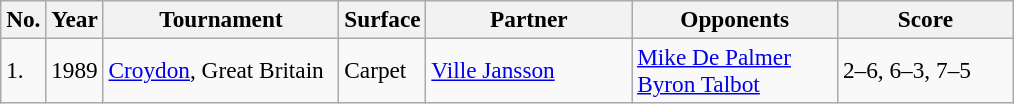<table class="sortable wikitable" style=font-size:97%>
<tr>
<th>No.</th>
<th>Year</th>
<th style="width:150px">Tournament</th>
<th style="width:50px">Surface</th>
<th style="width:130px">Partner</th>
<th style="width:130px">Opponents</th>
<th style="width:110px" class="unsortable">Score</th>
</tr>
<tr>
<td>1.</td>
<td>1989</td>
<td><a href='#'>Croydon</a>, Great Britain</td>
<td>Carpet</td>
<td> <a href='#'>Ville Jansson</a></td>
<td> <a href='#'>Mike De Palmer</a><br> <a href='#'>Byron Talbot</a></td>
<td>2–6, 6–3, 7–5</td>
</tr>
</table>
